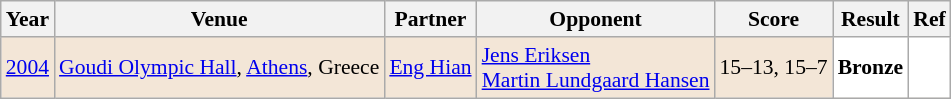<table class="sortable wikitable" style="font-size: 90%;">
<tr>
<th>Year</th>
<th>Venue</th>
<th>Partner</th>
<th>Opponent</th>
<th>Score</th>
<th>Result</th>
<th>Ref</th>
</tr>
<tr style="background:#F3E6D7">
<td align="center"><a href='#'>2004</a></td>
<td align="left"><a href='#'>Goudi Olympic Hall</a>, <a href='#'>Athens</a>, Greece</td>
<td align="left"> <a href='#'>Eng Hian</a></td>
<td align="left"> <a href='#'>Jens Eriksen</a><br> <a href='#'>Martin Lundgaard Hansen</a></td>
<td align="left">15–13, 15–7</td>
<td style="text-align:left; background:white"> <strong>Bronze</strong></td>
<td style="text-align:center; background:white"></td>
</tr>
</table>
